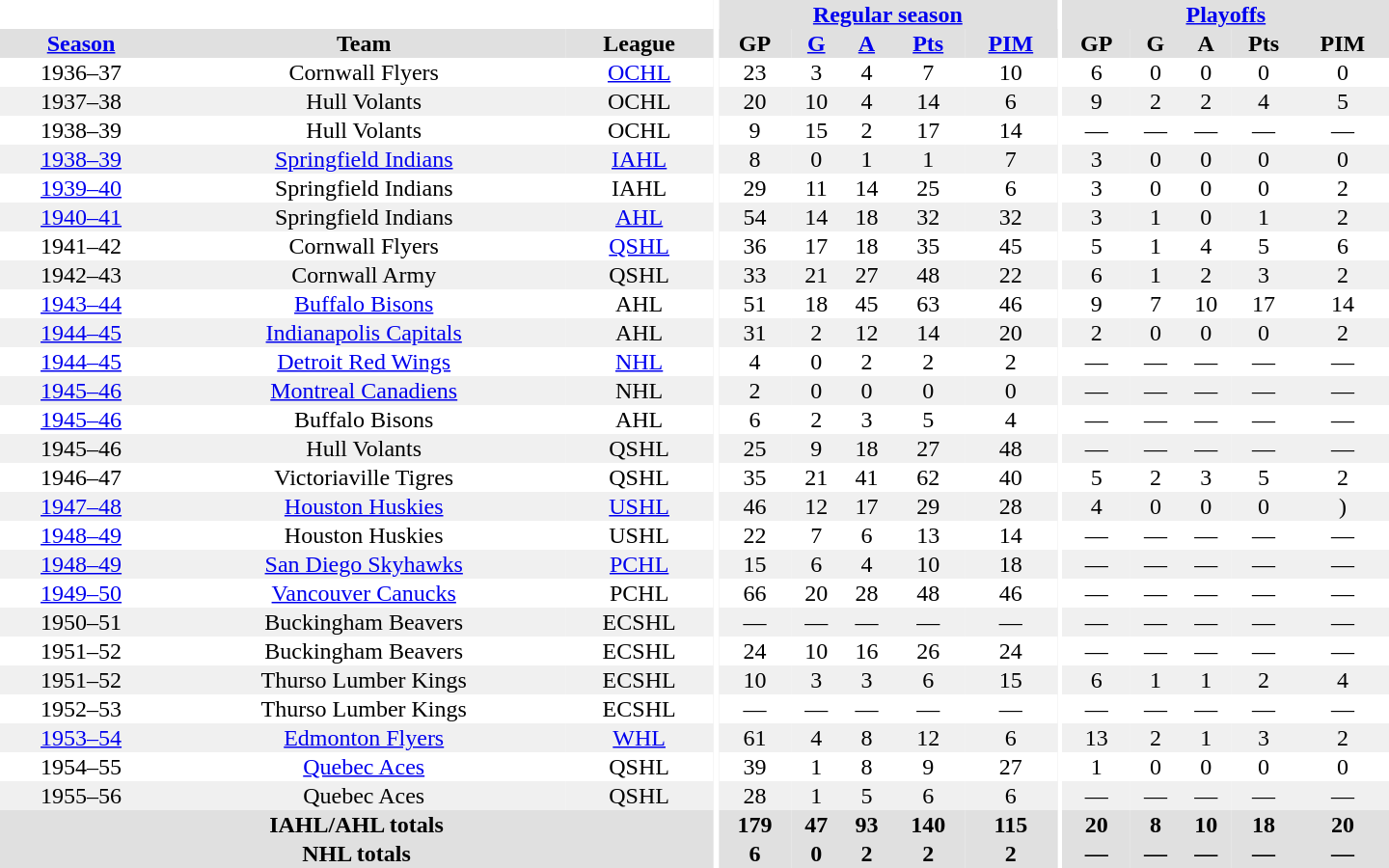<table border="0" cellpadding="1" cellspacing="0" style="text-align:center; width:60em">
<tr bgcolor="#e0e0e0">
<th colspan="3" bgcolor="#ffffff"></th>
<th rowspan="100" bgcolor="#ffffff"></th>
<th colspan="5"><a href='#'>Regular season</a></th>
<th rowspan="100" bgcolor="#ffffff"></th>
<th colspan="5"><a href='#'>Playoffs</a></th>
</tr>
<tr bgcolor="#e0e0e0">
<th><a href='#'>Season</a></th>
<th>Team</th>
<th>League</th>
<th>GP</th>
<th><a href='#'>G</a></th>
<th><a href='#'>A</a></th>
<th><a href='#'>Pts</a></th>
<th><a href='#'>PIM</a></th>
<th>GP</th>
<th>G</th>
<th>A</th>
<th>Pts</th>
<th>PIM</th>
</tr>
<tr>
<td>1936–37</td>
<td>Cornwall Flyers</td>
<td><a href='#'>OCHL</a></td>
<td>23</td>
<td>3</td>
<td>4</td>
<td>7</td>
<td>10</td>
<td>6</td>
<td>0</td>
<td>0</td>
<td>0</td>
<td>0</td>
</tr>
<tr bgcolor="#f0f0f0">
<td>1937–38</td>
<td>Hull Volants</td>
<td>OCHL</td>
<td>20</td>
<td>10</td>
<td>4</td>
<td>14</td>
<td>6</td>
<td>9</td>
<td>2</td>
<td>2</td>
<td>4</td>
<td>5</td>
</tr>
<tr>
<td>1938–39</td>
<td>Hull Volants</td>
<td>OCHL</td>
<td>9</td>
<td>15</td>
<td>2</td>
<td>17</td>
<td>14</td>
<td>—</td>
<td>—</td>
<td>—</td>
<td>—</td>
<td>—</td>
</tr>
<tr bgcolor="#f0f0f0">
<td><a href='#'>1938–39</a></td>
<td><a href='#'>Springfield Indians</a></td>
<td><a href='#'>IAHL</a></td>
<td>8</td>
<td>0</td>
<td>1</td>
<td>1</td>
<td>7</td>
<td>3</td>
<td>0</td>
<td>0</td>
<td>0</td>
<td>0</td>
</tr>
<tr>
<td><a href='#'>1939–40</a></td>
<td>Springfield Indians</td>
<td>IAHL</td>
<td>29</td>
<td>11</td>
<td>14</td>
<td>25</td>
<td>6</td>
<td>3</td>
<td>0</td>
<td>0</td>
<td>0</td>
<td>2</td>
</tr>
<tr bgcolor="#f0f0f0">
<td><a href='#'>1940–41</a></td>
<td>Springfield Indians</td>
<td><a href='#'>AHL</a></td>
<td>54</td>
<td>14</td>
<td>18</td>
<td>32</td>
<td>32</td>
<td>3</td>
<td>1</td>
<td>0</td>
<td>1</td>
<td>2</td>
</tr>
<tr>
<td>1941–42</td>
<td>Cornwall Flyers</td>
<td><a href='#'>QSHL</a></td>
<td>36</td>
<td>17</td>
<td>18</td>
<td>35</td>
<td>45</td>
<td>5</td>
<td>1</td>
<td>4</td>
<td>5</td>
<td>6</td>
</tr>
<tr bgcolor="#f0f0f0">
<td>1942–43</td>
<td>Cornwall Army</td>
<td>QSHL</td>
<td>33</td>
<td>21</td>
<td>27</td>
<td>48</td>
<td>22</td>
<td>6</td>
<td>1</td>
<td>2</td>
<td>3</td>
<td>2</td>
</tr>
<tr>
<td><a href='#'>1943–44</a></td>
<td><a href='#'>Buffalo Bisons</a></td>
<td>AHL</td>
<td>51</td>
<td>18</td>
<td>45</td>
<td>63</td>
<td>46</td>
<td>9</td>
<td>7</td>
<td>10</td>
<td>17</td>
<td>14</td>
</tr>
<tr bgcolor="#f0f0f0">
<td><a href='#'>1944–45</a></td>
<td><a href='#'>Indianapolis Capitals</a></td>
<td>AHL</td>
<td>31</td>
<td>2</td>
<td>12</td>
<td>14</td>
<td>20</td>
<td>2</td>
<td>0</td>
<td>0</td>
<td>0</td>
<td>2</td>
</tr>
<tr>
<td><a href='#'>1944–45</a></td>
<td><a href='#'>Detroit Red Wings</a></td>
<td><a href='#'>NHL</a></td>
<td>4</td>
<td>0</td>
<td>2</td>
<td>2</td>
<td>2</td>
<td>—</td>
<td>—</td>
<td>—</td>
<td>—</td>
<td>—</td>
</tr>
<tr bgcolor="#f0f0f0">
<td><a href='#'>1945–46</a></td>
<td><a href='#'>Montreal Canadiens</a></td>
<td>NHL</td>
<td>2</td>
<td>0</td>
<td>0</td>
<td>0</td>
<td>0</td>
<td>—</td>
<td>—</td>
<td>—</td>
<td>—</td>
<td>—</td>
</tr>
<tr>
<td><a href='#'>1945–46</a></td>
<td>Buffalo Bisons</td>
<td>AHL</td>
<td>6</td>
<td>2</td>
<td>3</td>
<td>5</td>
<td>4</td>
<td>—</td>
<td>—</td>
<td>—</td>
<td>—</td>
<td>—</td>
</tr>
<tr bgcolor="#f0f0f0">
<td>1945–46</td>
<td>Hull Volants</td>
<td>QSHL</td>
<td>25</td>
<td>9</td>
<td>18</td>
<td>27</td>
<td>48</td>
<td>—</td>
<td>—</td>
<td>—</td>
<td>—</td>
<td>—</td>
</tr>
<tr>
<td>1946–47</td>
<td>Victoriaville Tigres</td>
<td>QSHL</td>
<td>35</td>
<td>21</td>
<td>41</td>
<td>62</td>
<td>40</td>
<td>5</td>
<td>2</td>
<td>3</td>
<td>5</td>
<td>2</td>
</tr>
<tr bgcolor="#f0f0f0">
<td><a href='#'>1947–48</a></td>
<td><a href='#'>Houston Huskies</a></td>
<td><a href='#'>USHL</a></td>
<td>46</td>
<td>12</td>
<td>17</td>
<td>29</td>
<td>28</td>
<td>4</td>
<td>0</td>
<td>0</td>
<td>0</td>
<td>)</td>
</tr>
<tr>
<td><a href='#'>1948–49</a></td>
<td>Houston Huskies</td>
<td>USHL</td>
<td>22</td>
<td>7</td>
<td>6</td>
<td>13</td>
<td>14</td>
<td>—</td>
<td>—</td>
<td>—</td>
<td>—</td>
<td>—</td>
</tr>
<tr bgcolor="#f0f0f0">
<td><a href='#'>1948–49</a></td>
<td><a href='#'>San Diego Skyhawks</a></td>
<td><a href='#'>PCHL</a></td>
<td>15</td>
<td>6</td>
<td>4</td>
<td>10</td>
<td>18</td>
<td>—</td>
<td>—</td>
<td>—</td>
<td>—</td>
<td>—</td>
</tr>
<tr>
<td><a href='#'>1949–50</a></td>
<td><a href='#'>Vancouver Canucks</a></td>
<td>PCHL</td>
<td>66</td>
<td>20</td>
<td>28</td>
<td>48</td>
<td>46</td>
<td>—</td>
<td>—</td>
<td>—</td>
<td>—</td>
<td>—</td>
</tr>
<tr bgcolor="#f0f0f0">
<td>1950–51</td>
<td>Buckingham Beavers</td>
<td>ECSHL</td>
<td>—</td>
<td>—</td>
<td>—</td>
<td>—</td>
<td>—</td>
<td>—</td>
<td>—</td>
<td>—</td>
<td>—</td>
<td>—</td>
</tr>
<tr>
<td>1951–52</td>
<td>Buckingham Beavers</td>
<td>ECSHL</td>
<td>24</td>
<td>10</td>
<td>16</td>
<td>26</td>
<td>24</td>
<td>—</td>
<td>—</td>
<td>—</td>
<td>—</td>
<td>—</td>
</tr>
<tr bgcolor="#f0f0f0">
<td>1951–52</td>
<td>Thurso Lumber Kings</td>
<td>ECSHL</td>
<td>10</td>
<td>3</td>
<td>3</td>
<td>6</td>
<td>15</td>
<td>6</td>
<td>1</td>
<td>1</td>
<td>2</td>
<td>4</td>
</tr>
<tr>
<td>1952–53</td>
<td>Thurso Lumber Kings</td>
<td>ECSHL</td>
<td>—</td>
<td>—</td>
<td>—</td>
<td>—</td>
<td>—</td>
<td>—</td>
<td>—</td>
<td>—</td>
<td>—</td>
<td>—</td>
</tr>
<tr bgcolor="#f0f0f0">
<td><a href='#'>1953–54</a></td>
<td><a href='#'>Edmonton Flyers</a></td>
<td><a href='#'>WHL</a></td>
<td>61</td>
<td>4</td>
<td>8</td>
<td>12</td>
<td>6</td>
<td>13</td>
<td>2</td>
<td>1</td>
<td>3</td>
<td>2</td>
</tr>
<tr>
<td>1954–55</td>
<td><a href='#'>Quebec Aces</a></td>
<td>QSHL</td>
<td>39</td>
<td>1</td>
<td>8</td>
<td>9</td>
<td>27</td>
<td>1</td>
<td>0</td>
<td>0</td>
<td>0</td>
<td>0</td>
</tr>
<tr bgcolor="#f0f0f0">
<td>1955–56</td>
<td>Quebec Aces</td>
<td>QSHL</td>
<td>28</td>
<td>1</td>
<td>5</td>
<td>6</td>
<td>6</td>
<td>—</td>
<td>—</td>
<td>—</td>
<td>—</td>
<td>—</td>
</tr>
<tr bgcolor="#e0e0e0">
<th colspan="3">IAHL/AHL totals</th>
<th>179</th>
<th>47</th>
<th>93</th>
<th>140</th>
<th>115</th>
<th>20</th>
<th>8</th>
<th>10</th>
<th>18</th>
<th>20</th>
</tr>
<tr bgcolor="#e0e0e0">
<th colspan="3">NHL totals</th>
<th>6</th>
<th>0</th>
<th>2</th>
<th>2</th>
<th>2</th>
<th>—</th>
<th>—</th>
<th>—</th>
<th>—</th>
<th>—</th>
</tr>
</table>
